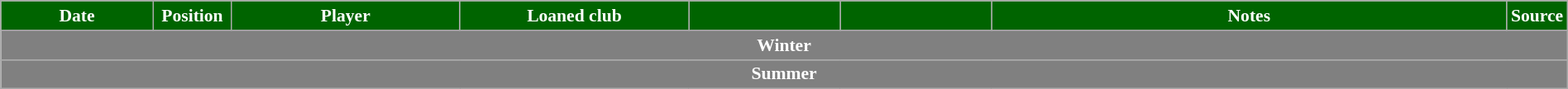<table class="wikitable" style="text-align:center; font-size:90%; width:100%;">
<tr>
<th style="background:darkgreen; color:white; text-align:center; width:10%">Date</th>
<th style="background:darkgreen; color:white; text-align:center; width:5%">Position</th>
<th style="background:darkgreen; color:white; text-align:center; width:15%">Player</th>
<th style="background:darkgreen; color:white; text-align:center; width:15%">Loaned club</th>
<th style="background:darkgreen; color:white; text-align:center; width:10%"></th>
<th style="background:darkgreen; color:white; text-align:center; width:10%"></th>
<th style="background:darkgreen; color:white; text-align:center; width:34%">Notes</th>
<th style="background:darkgreen; color:white; text-align:center; width:1%">Source</th>
</tr>
<tr>
<th colspan="8" style="background:gray; color:white; text-align:center;">Winter</th>
</tr>
<tr>
</tr>
<tr>
<th colspan="8" style="background:gray; color:white; text-align:center;">Summer</th>
</tr>
</table>
